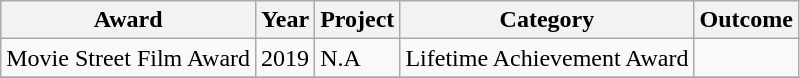<table class="wikitable">
<tr>
<th>Award</th>
<th>Year</th>
<th>Project</th>
<th>Category</th>
<th>Outcome</th>
</tr>
<tr>
<td rowspan="1">Movie Street Film Award</td>
<td>2019</td>
<td>N.A</td>
<td>Lifetime Achievement Award</td>
<td></td>
</tr>
<tr>
</tr>
</table>
